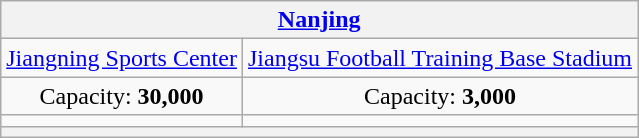<table class="wikitable" style="text-align:center">
<tr>
<th colspan=2><a href='#'>Nanjing</a></th>
</tr>
<tr>
<td><a href='#'>Jiangning Sports Center</a></td>
<td><a href='#'>Jiangsu Football Training Base Stadium</a></td>
</tr>
<tr>
<td>Capacity: <strong>30,000</strong></td>
<td>Capacity: <strong>3,000</strong></td>
</tr>
<tr>
<td></td>
<td></td>
</tr>
<tr>
<th colspan="2" rowspan="4"></th>
</tr>
</table>
